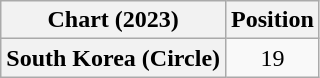<table class="wikitable plainrowheaders" style="text-align:center">
<tr>
<th scope="col">Chart (2023)</th>
<th scope="col">Position</th>
</tr>
<tr>
<th scope="row">South Korea (Circle)</th>
<td>19</td>
</tr>
</table>
